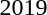<table>
<tr>
<td rowspan=2>2019<br></td>
<td rowspan=2></td>
<td rowspan=2></td>
<td></td>
</tr>
<tr>
<td></td>
</tr>
</table>
